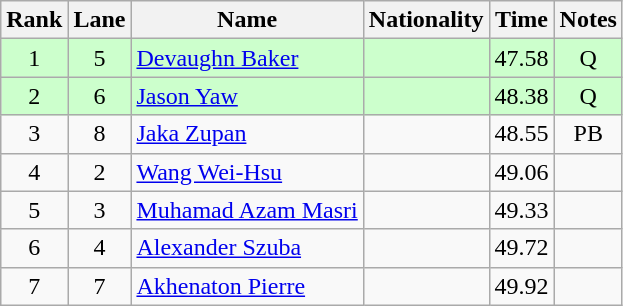<table class="wikitable sortable" style="text-align:center">
<tr>
<th>Rank</th>
<th>Lane</th>
<th>Name</th>
<th>Nationality</th>
<th>Time</th>
<th>Notes</th>
</tr>
<tr bgcolor=ccffcc>
<td>1</td>
<td>5</td>
<td align=left><a href='#'>Devaughn Baker</a></td>
<td align=left></td>
<td>47.58</td>
<td>Q</td>
</tr>
<tr bgcolor=ccffcc>
<td>2</td>
<td>6</td>
<td align=left><a href='#'>Jason Yaw</a></td>
<td align=left></td>
<td>48.38</td>
<td>Q</td>
</tr>
<tr>
<td>3</td>
<td>8</td>
<td align=left><a href='#'>Jaka Zupan</a></td>
<td align=left></td>
<td>48.55</td>
<td>PB</td>
</tr>
<tr>
<td>4</td>
<td>2</td>
<td align=left><a href='#'>Wang Wei-Hsu</a></td>
<td align=left></td>
<td>49.06</td>
<td></td>
</tr>
<tr>
<td>5</td>
<td>3</td>
<td align=left><a href='#'>Muhamad Azam Masri</a></td>
<td align=left></td>
<td>49.33</td>
<td></td>
</tr>
<tr>
<td>6</td>
<td>4</td>
<td align=left><a href='#'>Alexander Szuba</a></td>
<td align=left></td>
<td>49.72</td>
<td></td>
</tr>
<tr>
<td>7</td>
<td>7</td>
<td align=left><a href='#'>Akhenaton Pierre</a></td>
<td align=left></td>
<td>49.92</td>
<td></td>
</tr>
</table>
